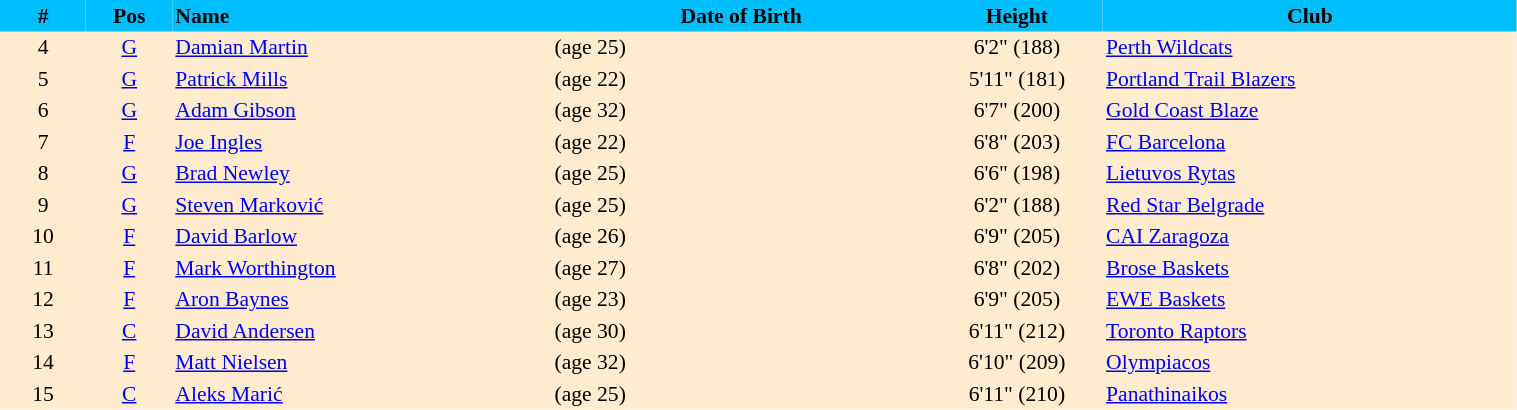<table border=0 cellpadding=2 cellspacing=0  |- bgcolor=#FFECCE style="text-align:center; font-size:90%;" width=80%>
<tr bgcolor=#00BFFF>
<th width=5%>#</th>
<th width=5%>Pos</th>
<th width=22% align=left>Name</th>
<th width=22%>Date of Birth</th>
<th width=10%>Height</th>
<th width=24%>Club</th>
</tr>
<tr>
<td>4</td>
<td><a href='#'>G</a></td>
<td align=left><a href='#'>Damian Martin</a></td>
<td align=left> (age 25)</td>
<td>6'2" (188)</td>
<td align=left> <a href='#'>Perth Wildcats</a></td>
</tr>
<tr>
<td>5</td>
<td><a href='#'>G</a></td>
<td align=left><a href='#'>Patrick Mills</a></td>
<td align=left> (age 22)</td>
<td>5'11" (181)</td>
<td align=left> <a href='#'>Portland Trail Blazers</a></td>
</tr>
<tr>
<td>6</td>
<td><a href='#'>G</a></td>
<td align=left><a href='#'>Adam Gibson</a></td>
<td align=left> (age 32)</td>
<td>6'7" (200)</td>
<td align=left> <a href='#'>Gold Coast Blaze</a></td>
</tr>
<tr>
<td>7</td>
<td><a href='#'>F</a></td>
<td align=left><a href='#'>Joe Ingles</a></td>
<td align=left> (age 22)</td>
<td>6'8" (203)</td>
<td align=left> <a href='#'>FC Barcelona</a></td>
</tr>
<tr>
<td>8</td>
<td><a href='#'>G</a></td>
<td align=left><a href='#'>Brad Newley</a></td>
<td align=left> (age 25)</td>
<td>6'6" (198)</td>
<td align=left> <a href='#'>Lietuvos Rytas</a></td>
</tr>
<tr>
<td>9</td>
<td><a href='#'>G</a></td>
<td align=left><a href='#'>Steven Marković</a></td>
<td align=left> (age 25)</td>
<td>6'2" (188)</td>
<td align=left> <a href='#'>Red Star Belgrade</a></td>
</tr>
<tr>
<td>10</td>
<td><a href='#'>F</a></td>
<td align=left><a href='#'>David Barlow</a></td>
<td align=left> (age 26)</td>
<td>6'9" (205)</td>
<td align=left> <a href='#'>CAI Zaragoza</a></td>
</tr>
<tr>
<td>11</td>
<td><a href='#'>F</a></td>
<td align=left><a href='#'>Mark Worthington</a></td>
<td align=left> (age 27)</td>
<td>6'8" (202)</td>
<td align=left> <a href='#'>Brose Baskets</a></td>
</tr>
<tr>
<td>12</td>
<td><a href='#'>F</a></td>
<td align=left><a href='#'>Aron Baynes</a></td>
<td align=left> (age 23)</td>
<td>6'9" (205)</td>
<td align=left> <a href='#'>EWE Baskets</a></td>
</tr>
<tr>
<td>13</td>
<td><a href='#'>C</a></td>
<td align=left><a href='#'>David Andersen</a></td>
<td align=left> (age 30)</td>
<td>6'11" (212)</td>
<td align=left> <a href='#'>Toronto Raptors</a></td>
</tr>
<tr>
<td>14</td>
<td><a href='#'>F</a></td>
<td align=left><a href='#'>Matt Nielsen</a></td>
<td align=left> (age 32)</td>
<td>6'10" (209)</td>
<td align=left> <a href='#'>Olympiacos</a></td>
</tr>
<tr>
<td>15</td>
<td><a href='#'>C</a></td>
<td align=left><a href='#'>Aleks Marić</a></td>
<td align=left> (age 25)</td>
<td>6'11" (210)</td>
<td align=left> <a href='#'>Panathinaikos</a></td>
</tr>
</table>
